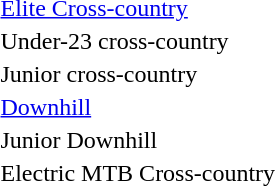<table>
<tr>
<td><a href='#'>Elite Cross-country</a></td>
<td></td>
<td></td>
<td></td>
</tr>
<tr>
<td>Under-23 cross-country</td>
<td></td>
<td></td>
<td></td>
</tr>
<tr>
<td>Junior cross-country</td>
<td></td>
<td></td>
<td></td>
</tr>
<tr>
<td><a href='#'>Downhill</a></td>
<td></td>
<td></td>
<td></td>
</tr>
<tr>
<td>Junior Downhill</td>
<td></td>
<td></td>
<td></td>
</tr>
<tr>
<td>Electric MTB Cross-country</td>
<td></td>
<td></td>
<td></td>
</tr>
</table>
